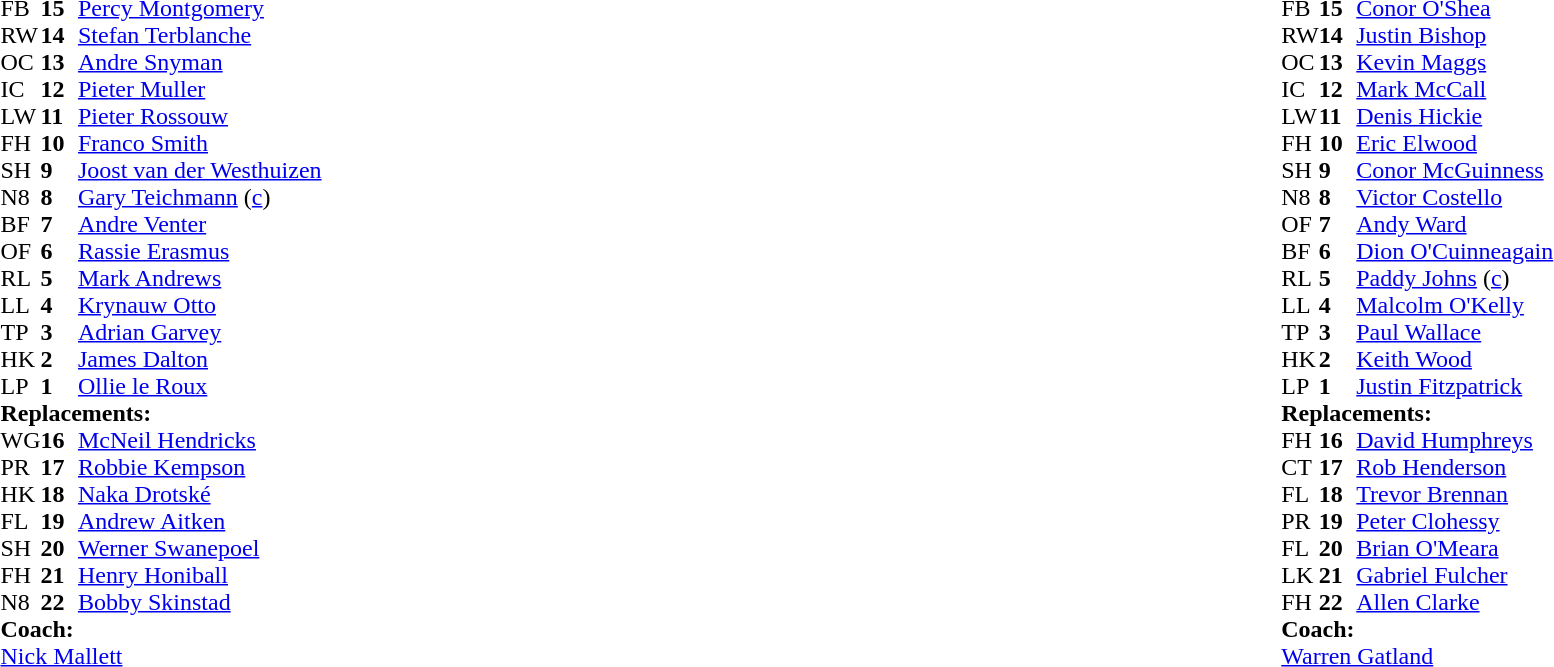<table style="width:100%;">
<tr>
<td style="vertical-align:top; width:50%"><br><table cellspacing="0" cellpadding="0">
<tr>
<th width="25"></th>
<th width="25"></th>
</tr>
<tr>
<td>FB</td>
<td><strong>15</strong></td>
<td><a href='#'>Percy Montgomery</a></td>
</tr>
<tr>
<td>RW</td>
<td><strong>14</strong></td>
<td><a href='#'>Stefan Terblanche</a></td>
<td></td>
<td></td>
</tr>
<tr>
<td>OC</td>
<td><strong>13</strong></td>
<td><a href='#'>Andre Snyman</a></td>
</tr>
<tr>
<td>IC</td>
<td><strong>12</strong></td>
<td><a href='#'>Pieter Muller</a></td>
</tr>
<tr>
<td>LW</td>
<td><strong>11</strong></td>
<td><a href='#'>Pieter Rossouw</a></td>
</tr>
<tr>
<td>FH</td>
<td><strong>10</strong></td>
<td><a href='#'>Franco Smith</a></td>
</tr>
<tr>
<td>SH</td>
<td><strong>9</strong></td>
<td><a href='#'>Joost van der Westhuizen</a></td>
<td></td>
<td></td>
</tr>
<tr>
<td>N8</td>
<td><strong>8</strong></td>
<td><a href='#'>Gary Teichmann</a> (<a href='#'>c</a>)</td>
</tr>
<tr>
<td>BF</td>
<td><strong>7</strong></td>
<td><a href='#'>Andre Venter</a></td>
</tr>
<tr>
<td>OF</td>
<td><strong>6</strong></td>
<td><a href='#'>Rassie Erasmus</a></td>
<td></td>
<td></td>
</tr>
<tr>
<td>RL</td>
<td><strong>5</strong></td>
<td><a href='#'>Mark Andrews</a></td>
</tr>
<tr>
<td>LL</td>
<td><strong>4</strong></td>
<td><a href='#'>Krynauw Otto</a> </td>
</tr>
<tr>
<td>TP</td>
<td><strong>3</strong></td>
<td><a href='#'>Adrian Garvey</a></td>
</tr>
<tr>
<td>HK</td>
<td><strong>2</strong></td>
<td><a href='#'>James Dalton</a></td>
<td></td>
<td></td>
</tr>
<tr>
<td>LP</td>
<td><strong>1</strong></td>
<td><a href='#'>Ollie le Roux</a></td>
<td></td>
<td></td>
</tr>
<tr>
<td colspan=3><strong>Replacements:</strong></td>
</tr>
<tr>
<td>WG</td>
<td><strong>16</strong></td>
<td><a href='#'>McNeil Hendricks</a></td>
<td></td>
<td></td>
</tr>
<tr>
<td>PR</td>
<td><strong>17</strong></td>
<td><a href='#'>Robbie Kempson</a></td>
<td></td>
<td></td>
</tr>
<tr>
<td>HK</td>
<td><strong>18</strong></td>
<td><a href='#'>Naka Drotské</a></td>
<td></td>
<td></td>
</tr>
<tr>
<td>FL</td>
<td><strong>19</strong></td>
<td><a href='#'>Andrew Aitken</a></td>
<td></td>
<td></td>
</tr>
<tr>
<td>SH</td>
<td><strong>20</strong></td>
<td><a href='#'>Werner Swanepoel</a></td>
<td></td>
<td></td>
</tr>
<tr>
<td>FH</td>
<td><strong>21</strong></td>
<td><a href='#'>Henry Honiball</a></td>
</tr>
<tr>
<td>N8</td>
<td><strong>22</strong></td>
<td><a href='#'>Bobby Skinstad</a></td>
</tr>
<tr>
<td colspan=3><strong>Coach:</strong></td>
</tr>
<tr>
<td colspan="4"> <a href='#'>Nick Mallett</a></td>
</tr>
</table>
</td>
<td style="vertical-align:top; width:50%"><br><table cellspacing="0" cellpadding="0" style="margin:auto">
<tr>
<th width="25"></th>
<th width="25"></th>
</tr>
<tr>
<td>FB</td>
<td><strong>15</strong></td>
<td><a href='#'>Conor O'Shea</a></td>
</tr>
<tr>
<td>RW</td>
<td><strong>14</strong></td>
<td><a href='#'>Justin Bishop</a></td>
</tr>
<tr>
<td>OC</td>
<td><strong>13</strong></td>
<td><a href='#'>Kevin Maggs</a></td>
</tr>
<tr>
<td>IC</td>
<td><strong>12</strong></td>
<td><a href='#'>Mark McCall</a></td>
</tr>
<tr>
<td>LW</td>
<td><strong>11</strong></td>
<td><a href='#'>Denis Hickie</a></td>
<td></td>
<td></td>
</tr>
<tr>
<td>FH</td>
<td><strong>10</strong></td>
<td><a href='#'>Eric Elwood</a></td>
<td></td>
<td></td>
</tr>
<tr>
<td>SH</td>
<td><strong>9</strong></td>
<td><a href='#'>Conor McGuinness</a></td>
</tr>
<tr>
<td>N8</td>
<td><strong>8</strong></td>
<td><a href='#'>Victor Costello</a></td>
<td></td>
<td></td>
</tr>
<tr>
<td>OF</td>
<td><strong>7</strong></td>
<td><a href='#'>Andy Ward</a></td>
</tr>
<tr>
<td>BF</td>
<td><strong>6</strong></td>
<td><a href='#'>Dion O'Cuinneagain</a></td>
</tr>
<tr>
<td>RL</td>
<td><strong>5</strong></td>
<td><a href='#'>Paddy Johns</a> (<a href='#'>c</a>)</td>
</tr>
<tr>
<td>LL</td>
<td><strong>4</strong></td>
<td><a href='#'>Malcolm O'Kelly</a></td>
</tr>
<tr>
<td>TP</td>
<td><strong>3</strong></td>
<td><a href='#'>Paul Wallace</a></td>
</tr>
<tr>
<td>HK</td>
<td><strong>2</strong></td>
<td><a href='#'>Keith Wood</a></td>
</tr>
<tr>
<td>LP</td>
<td><strong>1</strong></td>
<td><a href='#'>Justin Fitzpatrick</a></td>
<td></td>
<td></td>
</tr>
<tr>
<td colspan=3><strong>Replacements:</strong></td>
</tr>
<tr>
<td>FH</td>
<td><strong>16</strong></td>
<td><a href='#'>David Humphreys</a></td>
<td></td>
<td></td>
</tr>
<tr>
<td>CT</td>
<td><strong>17</strong></td>
<td><a href='#'>Rob Henderson</a></td>
<td></td>
<td></td>
</tr>
<tr>
<td>FL</td>
<td><strong>18</strong></td>
<td><a href='#'>Trevor Brennan</a></td>
<td></td>
<td></td>
</tr>
<tr>
<td>PR</td>
<td><strong>19</strong></td>
<td><a href='#'>Peter Clohessy</a></td>
<td></td>
<td></td>
</tr>
<tr>
<td>FL</td>
<td><strong>20</strong></td>
<td><a href='#'>Brian O'Meara</a></td>
</tr>
<tr>
<td>LK</td>
<td><strong>21</strong></td>
<td><a href='#'>Gabriel Fulcher</a></td>
</tr>
<tr>
<td>FH</td>
<td><strong>22</strong></td>
<td><a href='#'>Allen Clarke</a></td>
</tr>
<tr>
<td colspan=3><strong>Coach:</strong></td>
</tr>
<tr>
<td colspan="4"> <a href='#'>Warren Gatland</a></td>
</tr>
</table>
</td>
</tr>
</table>
